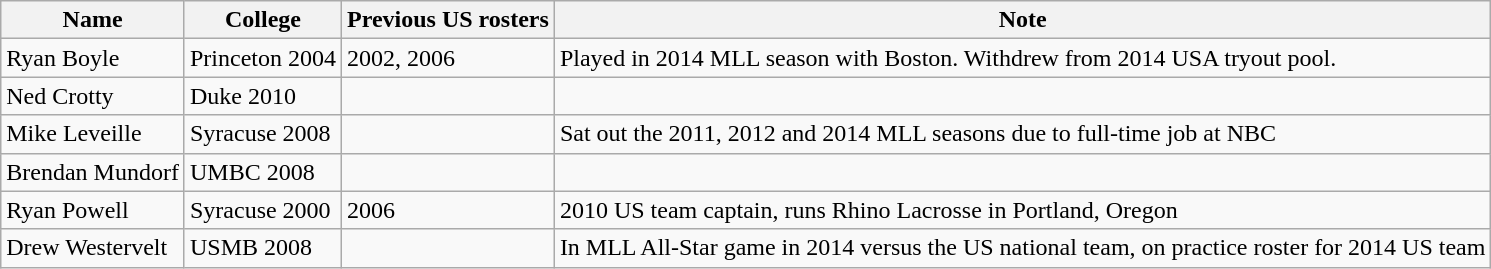<table class="wikitable">
<tr ;>
<th>Name</th>
<th>College</th>
<th>Previous US rosters</th>
<th>Note</th>
</tr>
<tr>
<td>Ryan Boyle</td>
<td>Princeton 2004</td>
<td>2002, 2006</td>
<td>Played in 2014 MLL season with Boston. Withdrew from 2014 USA tryout pool.</td>
</tr>
<tr>
<td>Ned Crotty</td>
<td>Duke 2010</td>
<td></td>
<td></td>
</tr>
<tr>
<td>Mike Leveille</td>
<td>Syracuse 2008</td>
<td></td>
<td>Sat out the 2011, 2012 and 2014 MLL seasons due to full-time job at NBC</td>
</tr>
<tr>
<td>Brendan Mundorf</td>
<td>UMBC 2008</td>
<td></td>
<td></td>
</tr>
<tr>
<td>Ryan Powell</td>
<td>Syracuse 2000</td>
<td>2006</td>
<td>2010 US team captain, runs Rhino Lacrosse in Portland, Oregon</td>
</tr>
<tr>
<td>Drew Westervelt</td>
<td>USMB 2008</td>
<td></td>
<td>In MLL All-Star game in 2014 versus the US national team, on practice roster for 2014 US team</td>
</tr>
</table>
